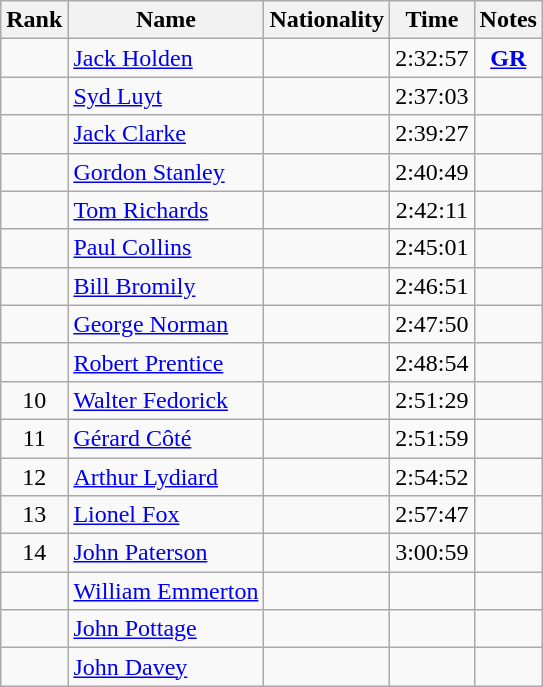<table class="wikitable sortable" style=" text-align:center">
<tr>
<th>Rank</th>
<th>Name</th>
<th>Nationality</th>
<th>Time</th>
<th>Notes</th>
</tr>
<tr>
<td></td>
<td align=left><a href='#'>Jack Holden</a></td>
<td align=left></td>
<td>2:32:57</td>
<td><strong><a href='#'>GR</a></strong></td>
</tr>
<tr>
<td></td>
<td align=left><a href='#'>Syd Luyt</a></td>
<td align=left></td>
<td>2:37:03</td>
<td></td>
</tr>
<tr>
<td></td>
<td align=left><a href='#'>Jack Clarke</a></td>
<td align=left></td>
<td>2:39:27</td>
<td></td>
</tr>
<tr>
<td></td>
<td align=left><a href='#'>Gordon Stanley</a></td>
<td align=left></td>
<td>2:40:49</td>
<td></td>
</tr>
<tr>
<td></td>
<td align=left><a href='#'>Tom Richards</a></td>
<td align=left></td>
<td>2:42:11</td>
<td></td>
</tr>
<tr>
<td></td>
<td align=left><a href='#'>Paul Collins</a></td>
<td align=left></td>
<td>2:45:01</td>
<td></td>
</tr>
<tr>
<td></td>
<td align=left><a href='#'>Bill Bromily</a></td>
<td align=left></td>
<td>2:46:51</td>
<td></td>
</tr>
<tr>
<td></td>
<td align=left><a href='#'>George Norman</a></td>
<td align=left></td>
<td>2:47:50</td>
<td></td>
</tr>
<tr>
<td></td>
<td align=left><a href='#'>Robert Prentice</a></td>
<td align=left></td>
<td>2:48:54</td>
<td></td>
</tr>
<tr>
<td>10</td>
<td align=left><a href='#'>Walter Fedorick</a></td>
<td align=left></td>
<td>2:51:29</td>
<td></td>
</tr>
<tr>
<td>11</td>
<td align=left><a href='#'>Gérard Côté</a></td>
<td align=left></td>
<td>2:51:59</td>
<td></td>
</tr>
<tr>
<td>12</td>
<td align=left><a href='#'>Arthur Lydiard</a></td>
<td align=left></td>
<td>2:54:52</td>
<td></td>
</tr>
<tr>
<td>13</td>
<td align=left><a href='#'>Lionel Fox</a></td>
<td align=left></td>
<td>2:57:47</td>
<td></td>
</tr>
<tr>
<td>14</td>
<td align=left><a href='#'>John Paterson</a></td>
<td align=left></td>
<td>3:00:59</td>
<td></td>
</tr>
<tr>
<td></td>
<td align=left><a href='#'>William Emmerton</a></td>
<td align=left></td>
<td></td>
<td></td>
</tr>
<tr>
<td></td>
<td align=left><a href='#'>John Pottage</a></td>
<td align=left></td>
<td></td>
<td></td>
</tr>
<tr>
<td></td>
<td align=left><a href='#'>John Davey</a></td>
<td align=left></td>
<td></td>
<td></td>
</tr>
</table>
